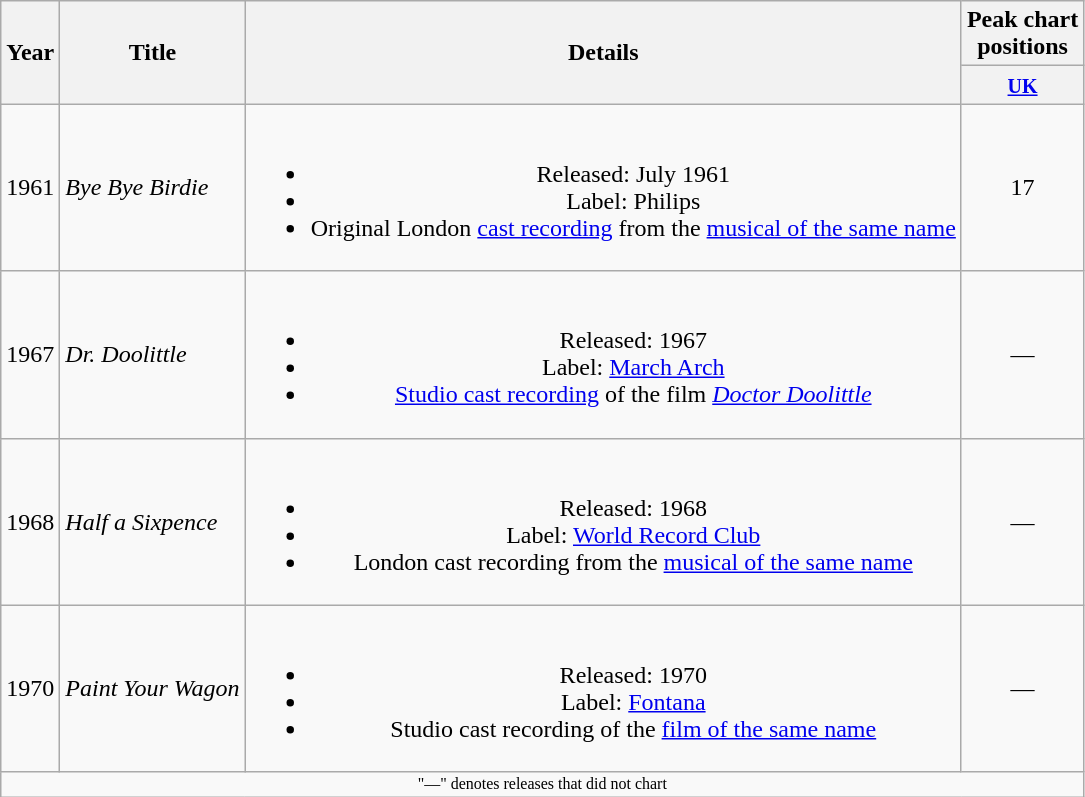<table class="wikitable" style="text-align:center">
<tr>
<th rowspan="2">Year</th>
<th rowspan="2">Title</th>
<th rowspan="2">Details</th>
<th>Peak chart<br>positions</th>
</tr>
<tr>
<th><small><a href='#'>UK</a></small><br></th>
</tr>
<tr>
<td>1961</td>
<td align="left"><em>Bye Bye Birdie</em></td>
<td><br><ul><li>Released: July 1961</li><li>Label: Philips</li><li>Original London <a href='#'>cast recording</a> from the <a href='#'>musical of the same name</a></li></ul></td>
<td>17</td>
</tr>
<tr>
<td>1967</td>
<td align="left"><em>Dr. Doolittle</em></td>
<td><br><ul><li>Released: 1967</li><li>Label: <a href='#'>March Arch</a></li><li><a href='#'>Studio cast recording</a> of the film <em><a href='#'>Doctor Doolittle</a></em></li></ul></td>
<td>—</td>
</tr>
<tr>
<td>1968</td>
<td align="left"><em>Half a Sixpence</em></td>
<td><br><ul><li>Released: 1968</li><li>Label: <a href='#'>World Record Club</a></li><li>London cast recording from the <a href='#'>musical of the same name</a></li></ul></td>
<td>—</td>
</tr>
<tr>
<td>1970</td>
<td align="left"><em>Paint Your Wagon</em></td>
<td><br><ul><li>Released: 1970</li><li>Label: <a href='#'>Fontana</a></li><li>Studio cast recording of the <a href='#'>film of the same name</a></li></ul></td>
<td>—</td>
</tr>
<tr>
<td colspan="4" style="font-size:8pt">"—" denotes releases that did not chart</td>
</tr>
</table>
